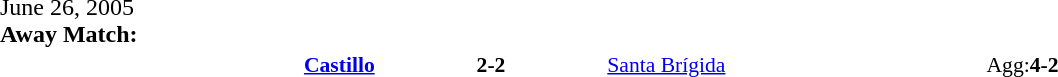<table width=100% cellspacing=1>
<tr>
<th width=20%></th>
<th width=12%></th>
<th width=20%></th>
<th></th>
</tr>
<tr>
<td>June 26, 2005<br><strong>Away Match:</strong></td>
</tr>
<tr style=font-size:90%>
<td align=right><strong><a href='#'>Castillo</a></strong></td>
<td align=center><strong>2-2</strong></td>
<td><a href='#'>Santa Brígida</a></td>
<td>Agg:<strong>4-2</strong></td>
</tr>
</table>
